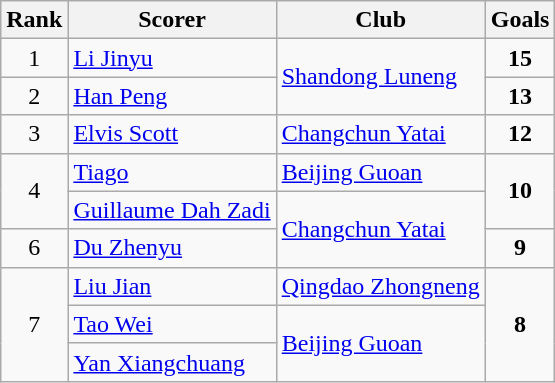<table class="wikitable">
<tr>
<th>Rank</th>
<th>Scorer</th>
<th>Club</th>
<th>Goals</th>
</tr>
<tr>
<td align=center>1</td>
<td> <a href='#'>Li Jinyu</a></td>
<td rowspan=2><a href='#'>Shandong Luneng</a></td>
<td align=center><strong>15</strong></td>
</tr>
<tr>
<td align=center>2</td>
<td> <a href='#'>Han Peng</a></td>
<td align=center><strong>13</strong></td>
</tr>
<tr>
<td align=center>3</td>
<td> <a href='#'>Elvis Scott</a></td>
<td><a href='#'>Changchun Yatai</a></td>
<td align=center><strong>12</strong></td>
</tr>
<tr>
<td rowspan=2 align=center>4</td>
<td> <a href='#'>Tiago</a></td>
<td><a href='#'>Beijing Guoan</a></td>
<td rowspan=2 align=center><strong>10</strong></td>
</tr>
<tr>
<td> <a href='#'>Guillaume Dah Zadi</a></td>
<td rowspan=2><a href='#'>Changchun Yatai</a></td>
</tr>
<tr>
<td align=center>6</td>
<td> <a href='#'>Du Zhenyu</a></td>
<td align=center><strong>9</strong></td>
</tr>
<tr>
<td rowspan=3 align=center>7</td>
<td> <a href='#'>Liu Jian</a></td>
<td><a href='#'>Qingdao Zhongneng</a></td>
<td rowspan=3 align=center><strong>8</strong></td>
</tr>
<tr>
<td> <a href='#'>Tao Wei</a></td>
<td rowspan=2><a href='#'>Beijing Guoan</a></td>
</tr>
<tr>
<td> <a href='#'>Yan Xiangchuang</a></td>
</tr>
</table>
